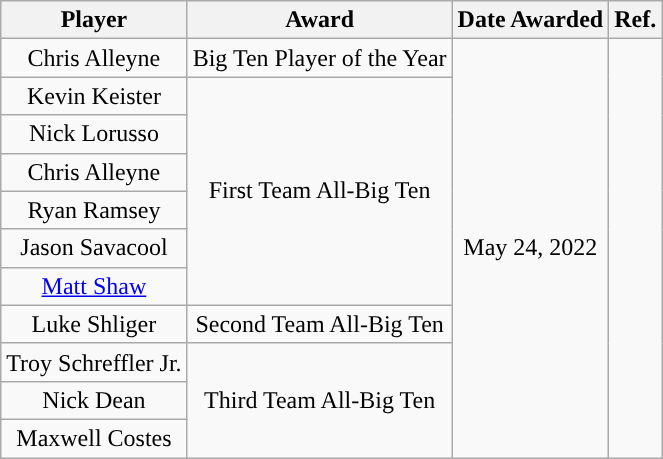<table class="wikitable sortable sortable" style="text-align: center">
<tr align=center>
<th>Player</th>
<th>Award</th>
<th>Date Awarded</th>
<th>Ref.</th>
</tr>
<tr>
<td>Chris Alleyne</td>
<td rowspan="1">Big Ten Player of the Year</td>
<td rowspan="11">May 24, 2022</td>
<td rowspan="11"></td>
</tr>
<tr>
<td>Kevin Keister</td>
<td rowspan="6">First Team All-Big Ten</td>
</tr>
<tr>
<td>Nick Lorusso</td>
</tr>
<tr>
<td>Chris Alleyne</td>
</tr>
<tr>
<td>Ryan Ramsey</td>
</tr>
<tr>
<td>Jason Savacool</td>
</tr>
<tr>
<td><a href='#'>Matt Shaw</a></td>
</tr>
<tr>
<td>Luke Shliger</td>
<td rowspan="1">Second Team All-Big Ten</td>
</tr>
<tr>
<td>Troy Schreffler Jr.</td>
<td rowspan="3">Third Team All-Big Ten</td>
</tr>
<tr>
<td>Nick Dean</td>
</tr>
<tr>
<td>Maxwell Costes</td>
</tr>
</table>
